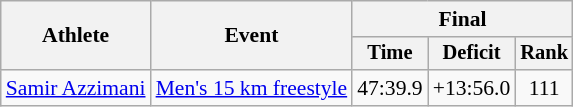<table class="wikitable" style="font-size:90%">
<tr>
<th rowspan="2">Athlete</th>
<th rowspan="2">Event</th>
<th colspan="3">Final</th>
</tr>
<tr style="font-size:95%">
<th>Time</th>
<th>Deficit</th>
<th>Rank</th>
</tr>
<tr align=center>
<td align=left><a href='#'>Samir Azzimani</a></td>
<td align=left><a href='#'>Men's 15 km freestyle</a></td>
<td>47:39.9</td>
<td>+13:56.0</td>
<td>111</td>
</tr>
</table>
